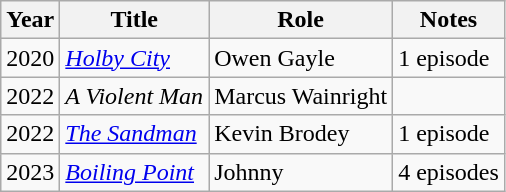<table class="wikitable sortable plainrowheaders">
<tr>
<th scope="col">Year</th>
<th scope="col">Title</th>
<th scope="col">Role</th>
<th scope="col" class="unsortable">Notes</th>
</tr>
<tr>
<td>2020</td>
<td><em><a href='#'>Holby City</a></em></td>
<td>Owen Gayle</td>
<td>1 episode</td>
</tr>
<tr>
<td>2022</td>
<td><em>A Violent Man</em></td>
<td>Marcus Wainright</td>
<td></td>
</tr>
<tr>
<td>2022</td>
<td><em><a href='#'>The Sandman</a></em></td>
<td>Kevin Brodey</td>
<td>1 episode</td>
</tr>
<tr>
<td>2023</td>
<td><em><a href='#'>Boiling Point</a></em></td>
<td>Johnny</td>
<td>4 episodes</td>
</tr>
</table>
